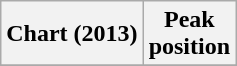<table class="wikitable sortable plainrowheaders" style="text-align:center">
<tr>
<th scope="col">Chart (2013)</th>
<th scope="col">Peak<br>position</th>
</tr>
<tr>
</tr>
</table>
